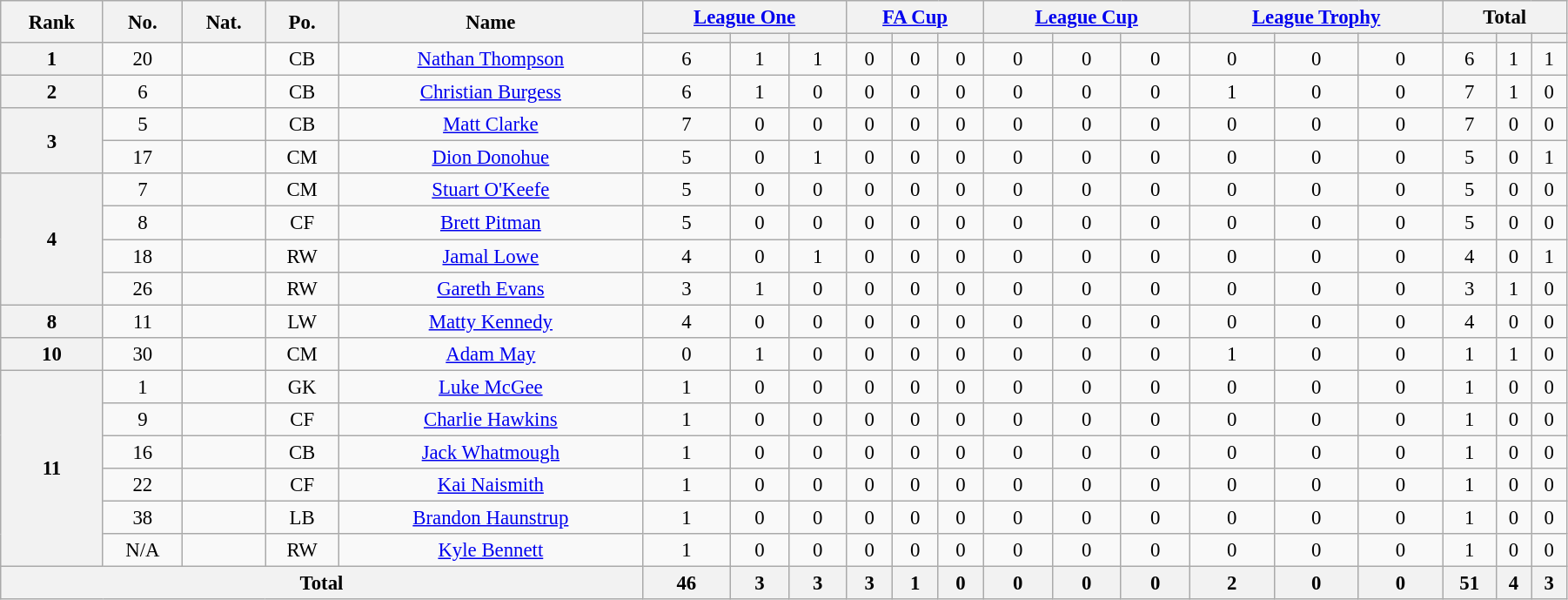<table class="wikitable" style="text-align:center; font-size:95%; width:95%;">
<tr>
<th rowspan=2>Rank</th>
<th rowspan=2>No.</th>
<th rowspan=2>Nat.</th>
<th rowspan=2>Po.</th>
<th rowspan=2>Name</th>
<th colspan=3><a href='#'>League One</a></th>
<th colspan=3><a href='#'>FA Cup</a></th>
<th colspan=3><a href='#'>League Cup</a></th>
<th colspan=3><a href='#'>League Trophy</a></th>
<th colspan=3>Total</th>
</tr>
<tr>
<th></th>
<th></th>
<th></th>
<th></th>
<th></th>
<th></th>
<th></th>
<th></th>
<th></th>
<th></th>
<th></th>
<th></th>
<th></th>
<th></th>
<th></th>
</tr>
<tr>
<th rowspan=1>1</th>
<td>20</td>
<td></td>
<td>CB</td>
<td><a href='#'>Nathan Thompson</a></td>
<td>6</td>
<td>1</td>
<td>1</td>
<td>0</td>
<td>0</td>
<td>0</td>
<td>0</td>
<td>0</td>
<td>0</td>
<td>0</td>
<td>0</td>
<td>0</td>
<td>6</td>
<td>1</td>
<td>1</td>
</tr>
<tr>
<th rowspan=1>2</th>
<td>6</td>
<td></td>
<td>CB</td>
<td><a href='#'>Christian Burgess</a></td>
<td>6</td>
<td>1</td>
<td>0</td>
<td>0</td>
<td>0</td>
<td>0</td>
<td>0</td>
<td>0</td>
<td>0</td>
<td>1</td>
<td>0</td>
<td>0</td>
<td>7</td>
<td>1</td>
<td>0</td>
</tr>
<tr>
<th rowspan=2>3</th>
<td>5</td>
<td></td>
<td>CB</td>
<td><a href='#'>Matt Clarke</a></td>
<td>7</td>
<td>0</td>
<td>0</td>
<td>0</td>
<td>0</td>
<td>0</td>
<td>0</td>
<td>0</td>
<td>0</td>
<td>0</td>
<td>0</td>
<td>0</td>
<td>7</td>
<td>0</td>
<td>0</td>
</tr>
<tr>
<td>17</td>
<td></td>
<td>CM</td>
<td><a href='#'>Dion Donohue</a></td>
<td>5</td>
<td>0</td>
<td>1</td>
<td>0</td>
<td>0</td>
<td>0</td>
<td>0</td>
<td>0</td>
<td>0</td>
<td>0</td>
<td>0</td>
<td>0</td>
<td>5</td>
<td>0</td>
<td>1</td>
</tr>
<tr>
<th rowspan=4>4</th>
<td>7</td>
<td></td>
<td>CM</td>
<td><a href='#'>Stuart O'Keefe</a></td>
<td>5</td>
<td>0</td>
<td>0</td>
<td>0</td>
<td>0</td>
<td>0</td>
<td>0</td>
<td>0</td>
<td>0</td>
<td>0</td>
<td>0</td>
<td>0</td>
<td>5</td>
<td>0</td>
<td>0</td>
</tr>
<tr>
<td>8</td>
<td></td>
<td>CF</td>
<td><a href='#'>Brett Pitman</a></td>
<td>5</td>
<td>0</td>
<td>0</td>
<td>0</td>
<td>0</td>
<td>0</td>
<td>0</td>
<td>0</td>
<td>0</td>
<td>0</td>
<td>0</td>
<td>0</td>
<td>5</td>
<td>0</td>
<td>0</td>
</tr>
<tr>
<td>18</td>
<td></td>
<td>RW</td>
<td><a href='#'>Jamal Lowe</a></td>
<td>4</td>
<td>0</td>
<td>1</td>
<td>0</td>
<td>0</td>
<td>0</td>
<td>0</td>
<td>0</td>
<td>0</td>
<td>0</td>
<td>0</td>
<td>0</td>
<td>4</td>
<td>0</td>
<td>1</td>
</tr>
<tr>
<td>26</td>
<td></td>
<td>RW</td>
<td><a href='#'>Gareth Evans</a></td>
<td>3</td>
<td>1</td>
<td>0</td>
<td>0</td>
<td>0</td>
<td>0</td>
<td>0</td>
<td>0</td>
<td>0</td>
<td>0</td>
<td>0</td>
<td>0</td>
<td>3</td>
<td>1</td>
<td>0</td>
</tr>
<tr>
<th rowspan=1>8</th>
<td>11</td>
<td></td>
<td>LW</td>
<td><a href='#'>Matty Kennedy</a></td>
<td>4</td>
<td>0</td>
<td>0</td>
<td>0</td>
<td>0</td>
<td>0</td>
<td>0</td>
<td>0</td>
<td>0</td>
<td>0</td>
<td>0</td>
<td>0</td>
<td>4</td>
<td>0</td>
<td>0</td>
</tr>
<tr>
<th rowspan=1>10</th>
<td>30</td>
<td></td>
<td>CM</td>
<td><a href='#'>Adam May</a></td>
<td>0</td>
<td>1</td>
<td>0</td>
<td>0</td>
<td>0</td>
<td>0</td>
<td>0</td>
<td>0</td>
<td>0</td>
<td>1</td>
<td>0</td>
<td>0</td>
<td>1</td>
<td>1</td>
<td>0</td>
</tr>
<tr>
<th rowspan=6>11</th>
<td>1</td>
<td></td>
<td>GK</td>
<td><a href='#'>Luke McGee</a></td>
<td>1</td>
<td>0</td>
<td>0</td>
<td>0</td>
<td>0</td>
<td>0</td>
<td>0</td>
<td>0</td>
<td>0</td>
<td>0</td>
<td>0</td>
<td>0</td>
<td>1</td>
<td>0</td>
<td>0</td>
</tr>
<tr>
<td>9</td>
<td></td>
<td>CF</td>
<td><a href='#'>Charlie Hawkins</a></td>
<td>1</td>
<td>0</td>
<td>0</td>
<td>0</td>
<td>0</td>
<td>0</td>
<td>0</td>
<td>0</td>
<td>0</td>
<td>0</td>
<td>0</td>
<td>0</td>
<td>1</td>
<td>0</td>
<td>0</td>
</tr>
<tr>
<td>16</td>
<td></td>
<td>CB</td>
<td><a href='#'>Jack Whatmough</a></td>
<td>1</td>
<td>0</td>
<td>0</td>
<td>0</td>
<td>0</td>
<td>0</td>
<td>0</td>
<td>0</td>
<td>0</td>
<td>0</td>
<td>0</td>
<td>0</td>
<td>1</td>
<td>0</td>
<td>0</td>
</tr>
<tr>
<td>22</td>
<td></td>
<td>CF</td>
<td><a href='#'>Kai Naismith</a></td>
<td>1</td>
<td>0</td>
<td>0</td>
<td>0</td>
<td>0</td>
<td>0</td>
<td>0</td>
<td>0</td>
<td>0</td>
<td>0</td>
<td>0</td>
<td>0</td>
<td>1</td>
<td>0</td>
<td>0</td>
</tr>
<tr>
<td>38</td>
<td></td>
<td>LB</td>
<td><a href='#'>Brandon Haunstrup</a></td>
<td>1</td>
<td>0</td>
<td>0</td>
<td>0</td>
<td>0</td>
<td>0</td>
<td>0</td>
<td>0</td>
<td>0</td>
<td>0</td>
<td>0</td>
<td>0</td>
<td>1</td>
<td>0</td>
<td>0</td>
</tr>
<tr>
<td>N/A</td>
<td></td>
<td>RW</td>
<td><a href='#'>Kyle Bennett</a></td>
<td>1</td>
<td>0</td>
<td>0</td>
<td>0</td>
<td>0</td>
<td>0</td>
<td>0</td>
<td>0</td>
<td>0</td>
<td>0</td>
<td>0</td>
<td>0</td>
<td>1</td>
<td>0</td>
<td>0</td>
</tr>
<tr>
<th colspan=5>Total</th>
<th>46</th>
<th>3</th>
<th>3</th>
<th>3</th>
<th>1</th>
<th>0</th>
<th>0</th>
<th>0</th>
<th>0</th>
<th>2</th>
<th>0</th>
<th>0</th>
<th>51</th>
<th>4</th>
<th>3</th>
</tr>
</table>
